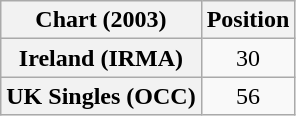<table class="wikitable plainrowheaders" style="text-align:center">
<tr>
<th>Chart (2003)</th>
<th>Position</th>
</tr>
<tr>
<th scope="row">Ireland (IRMA)</th>
<td>30</td>
</tr>
<tr>
<th scope="row">UK Singles (OCC)</th>
<td>56</td>
</tr>
</table>
